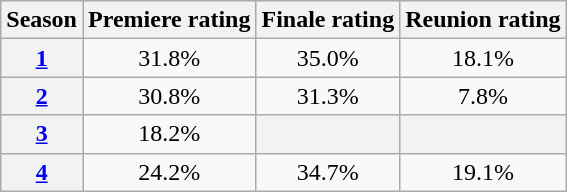<table class="wikitable" style="text-align:center;">
<tr>
<th>Season</th>
<th>Premiere rating</th>
<th>Finale rating</th>
<th>Reunion rating</th>
</tr>
<tr>
<th><a href='#'>1</a></th>
<td>31.8%</td>
<td>35.0%</td>
<td>18.1%</td>
</tr>
<tr>
<th><a href='#'>2</a></th>
<td>30.8%</td>
<td>31.3%</td>
<td>7.8%</td>
</tr>
<tr>
<th><a href='#'>3</a></th>
<td>18.2%</td>
<th></th>
<th></th>
</tr>
<tr>
<th><a href='#'>4</a></th>
<td>24.2%</td>
<td>34.7%</td>
<td>19.1%</td>
</tr>
</table>
